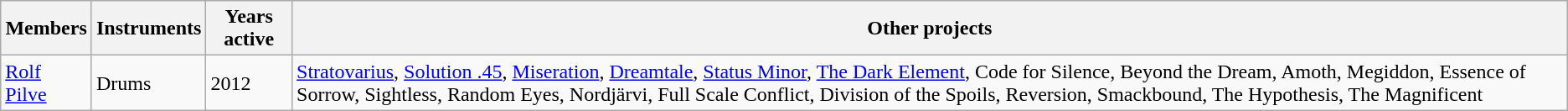<table class="wikitable">
<tr>
<th>Members</th>
<th>Instruments</th>
<th>Years active</th>
<th>Other projects</th>
</tr>
<tr>
<td><a href='#'>Rolf Pilve</a></td>
<td>Drums</td>
<td>2012</td>
<td><a href='#'>Stratovarius</a>, <a href='#'>Solution .45</a>, <a href='#'>Miseration</a>, <a href='#'>Dreamtale</a>, <a href='#'>Status Minor</a>, <a href='#'>The Dark Element</a>, Code for Silence, Beyond the Dream, Amoth, Megiddon, Essence of Sorrow, Sightless, Random Eyes, Nordjärvi, Full Scale Conflict, Division of the Spoils, Reversion, Smackbound, The Hypothesis, The Magnificent</td>
</tr>
</table>
